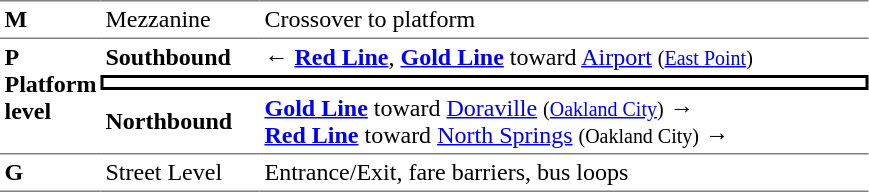<table table border=0 cellspacing=0 cellpadding=3>
<tr>
<td style="border-top:solid 1px gray;" width=50 valign=top><strong>M</strong></td>
<td style="border-top:solid 1px gray;" width=100 valign=top>Mezzanine</td>
<td style="border-top:solid 1px gray;" width=400 valign=top>Crossover to platform</td>
</tr>
<tr>
<td style="border-top:solid 1px gray;border-bottom:solid 1px gray;" width=50 rowspan=3 valign=top><strong>P<br>Platform level</strong></td>
<td style="border-top:solid 1px gray;" width=100><strong>Southbound</strong></td>
<td style="border-top:solid 1px gray;" width=400>← <a href='#'><span><strong>Red Line</strong></span></a>, <a href='#'><span><strong>Gold Line</strong></span></a> toward <a href='#'>Airport</a> <small>(<a href='#'>East Point</a>)</small></td>
</tr>
<tr>
<td style="border-top:solid 2px black;border-right:solid 2px black;border-left:solid 2px black;border-bottom:solid 2px black;text-align:center;" colspan=2></td>
</tr>
<tr>
<td style="border-bottom:solid 1px gray;"><strong>Northbound</strong></td>
<td style="border-bottom:solid 1px gray;"> <a href='#'><span><strong>Gold Line</strong></span></a> toward <a href='#'>Doraville</a> <small>(<a href='#'>Oakland City</a>)</small> →<br> <a href='#'><span><strong>Red Line</strong></span></a> toward <a href='#'>North Springs</a> <small>(Oakland City)</small> →</td>
</tr>
<tr>
<td style="border-bottom:solid 1px gray;" width=50 valign=top><strong>G</strong></td>
<td style="border-bottom:solid 1px gray;" width=100 valign=top>Street Level</td>
<td style="border-bottom:solid 1px gray;" width=400 valign=top>Entrance/Exit, fare barriers, bus loops</td>
</tr>
</table>
